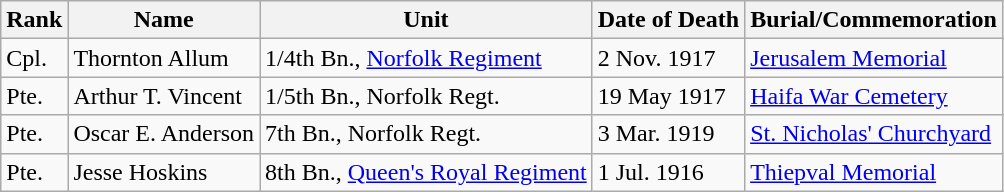<table class="wikitable">
<tr>
<th>Rank</th>
<th>Name</th>
<th>Unit</th>
<th>Date of Death</th>
<th>Burial/Commemoration</th>
</tr>
<tr>
<td>Cpl.</td>
<td>Thornton Allum</td>
<td>1/4th Bn., <a href='#'>Norfolk Regiment</a></td>
<td>2 Nov. 1917</td>
<td><a href='#'>Jerusalem Memorial</a></td>
</tr>
<tr>
<td>Pte.</td>
<td>Arthur T. Vincent</td>
<td>1/5th Bn., Norfolk Regt.</td>
<td>19 May 1917</td>
<td><a href='#'>Haifa War Cemetery</a></td>
</tr>
<tr>
<td>Pte.</td>
<td>Oscar E. Anderson</td>
<td>7th Bn., Norfolk Regt.</td>
<td>3 Mar. 1919</td>
<td><a href='#'>St. Nicholas' Churchyard</a></td>
</tr>
<tr>
<td>Pte.</td>
<td>Jesse Hoskins</td>
<td>8th Bn., <a href='#'>Queen's Royal Regiment</a></td>
<td>1 Jul. 1916</td>
<td><a href='#'>Thiepval Memorial</a></td>
</tr>
</table>
